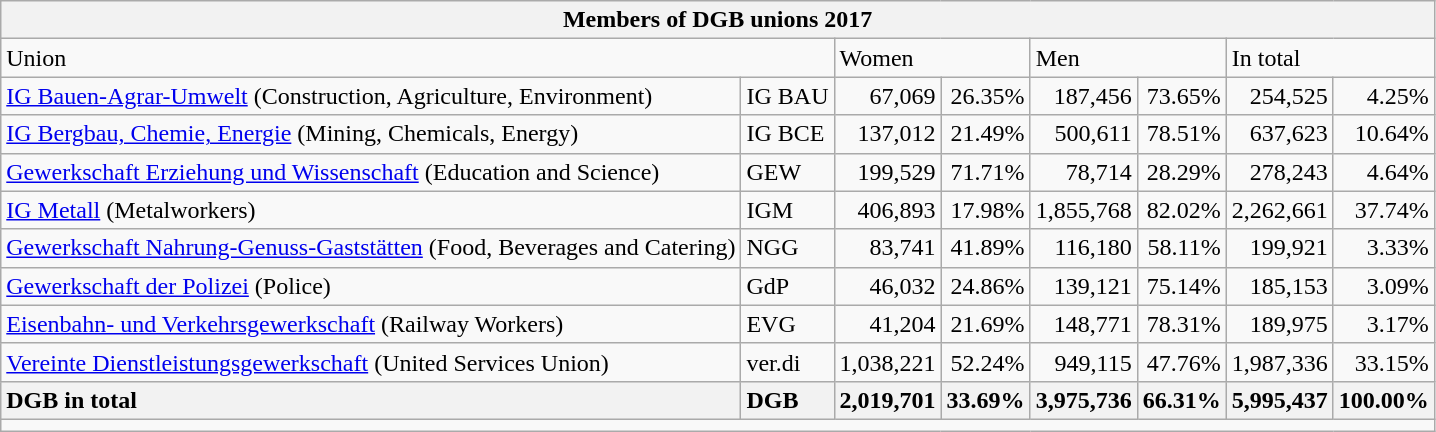<table class="wikitable float-right" style="text-align:right">
<tr>
<th colspan="8">Members of DGB unions 2017</th>
</tr>
<tr>
<td colspan="2" style="text-align:left">Union</td>
<td colspan="2" style="text-align:left">Women</td>
<td colspan="2" style="text-align:left">Men</td>
<td colspan="2" style="text-align:left">In total</td>
</tr>
<tr>
<td style="text-align:left"><a href='#'>IG Bauen-Agrar-Umwelt</a> (Construction, Agriculture, Environment)</td>
<td style="text-align:left">IG BAU</td>
<td>67,069</td>
<td>26.35%</td>
<td>187,456</td>
<td>73.65%</td>
<td>254,525</td>
<td>4.25%</td>
</tr>
<tr>
<td style="text-align:left"><a href='#'>IG Bergbau, Chemie, Energie</a> (Mining, Chemicals, Energy)</td>
<td style="text-align:left">IG BCE</td>
<td>137,012</td>
<td>21.49%</td>
<td>500,611</td>
<td>78.51%</td>
<td>637,623</td>
<td>10.64%</td>
</tr>
<tr>
<td style="text-align:left"><a href='#'>Gewerkschaft Erziehung und Wissenschaft</a> (Education and Science)</td>
<td style="text-align:left">GEW</td>
<td>199,529</td>
<td>71.71%</td>
<td>78,714</td>
<td>28.29%</td>
<td>278,243</td>
<td>4.64%</td>
</tr>
<tr>
<td style="text-align:left"><a href='#'>IG Metall</a> (Metalworkers)</td>
<td style="text-align:left">IGM</td>
<td>406,893</td>
<td>17.98%</td>
<td>1,855,768</td>
<td>82.02%</td>
<td>2,262,661</td>
<td>37.74%</td>
</tr>
<tr>
<td style="text-align:left"><a href='#'>Gewerkschaft Nahrung-Genuss-Gaststätten</a> (Food, Beverages and Catering)</td>
<td style="text-align:left">NGG</td>
<td>83,741</td>
<td>41.89%</td>
<td>116,180</td>
<td>58.11%</td>
<td>199,921</td>
<td>3.33%</td>
</tr>
<tr>
<td style="text-align:left"><a href='#'>Gewerkschaft der Polizei</a> (Police)</td>
<td style="text-align:left">GdP</td>
<td>46,032</td>
<td>24.86%</td>
<td>139,121</td>
<td>75.14%</td>
<td>185,153</td>
<td>3.09%</td>
</tr>
<tr>
<td style="text-align:left"><a href='#'>Eisenbahn- und Verkehrsgewerkschaft</a> (Railway Workers)</td>
<td style="text-align:left">EVG</td>
<td>41,204</td>
<td>21.69%</td>
<td>148,771</td>
<td>78.31%</td>
<td>189,975</td>
<td>3.17%</td>
</tr>
<tr>
<td style="text-align:left"><a href='#'>Vereinte Dienstleistungsgewerkschaft</a> (United Services Union)</td>
<td style="text-align:left">ver.di</td>
<td>1,038,221</td>
<td>52.24%</td>
<td>949,115</td>
<td>47.76%</td>
<td>1,987,336</td>
<td>33.15%</td>
</tr>
<tr>
<th style="text-align:left">DGB in total</th>
<th style="text-align:left">DGB</th>
<th>2,019,701</th>
<th>33.69%</th>
<th>3,975,736</th>
<th>66.31%</th>
<th>5,995,437</th>
<th>100.00%</th>
</tr>
<tr>
<td colspan="8"></td>
</tr>
</table>
